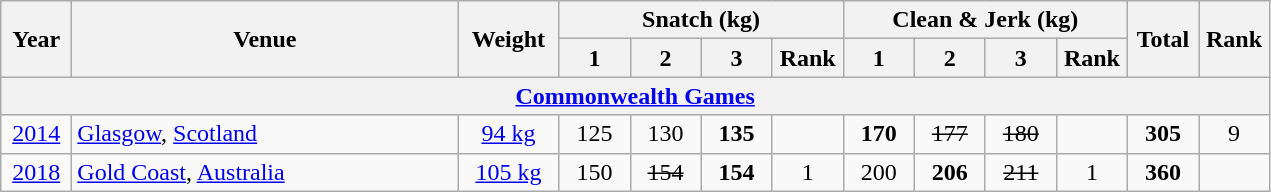<table class = "wikitable" style="text-align:center;">
<tr>
<th rowspan=2 width=40>Year</th>
<th rowspan=2 width=250>Venue</th>
<th rowspan=2 width=60>Weight</th>
<th colspan=4>Snatch (kg)</th>
<th colspan=4>Clean & Jerk (kg)</th>
<th rowspan=2 width=40>Total</th>
<th rowspan=2 width=40>Rank</th>
</tr>
<tr>
<th width=40>1</th>
<th width=40>2</th>
<th width=40>3</th>
<th width=40>Rank</th>
<th width=40>1</th>
<th width=40>2</th>
<th width=40>3</th>
<th width=40>Rank</th>
</tr>
<tr>
<th colspan=13><a href='#'>Commonwealth Games</a></th>
</tr>
<tr>
<td><a href='#'>2014</a></td>
<td align=left> <a href='#'>Glasgow</a>, <a href='#'>Scotland</a></td>
<td><a href='#'>94 kg</a></td>
<td>125</td>
<td>130</td>
<td><strong>135</strong></td>
<td></td>
<td><strong>170</strong></td>
<td><s>177</s></td>
<td><s>180</s></td>
<td></td>
<td><strong>305</strong></td>
<td>9</td>
</tr>
<tr>
<td><a href='#'>2018</a></td>
<td align=left> <a href='#'>Gold Coast</a>, <a href='#'>Australia</a></td>
<td><a href='#'>105 kg</a></td>
<td>150</td>
<td><s>154</s></td>
<td><strong>154</strong></td>
<td>1</td>
<td>200</td>
<td><strong>206</strong></td>
<td><s>211</s></td>
<td>1</td>
<td><strong>360</strong></td>
<td></td>
</tr>
</table>
